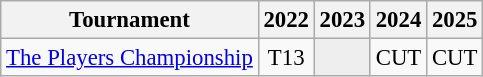<table class="wikitable" style="font-size:95%;text-align:center;">
<tr>
<th>Tournament</th>
<th>2022</th>
<th>2023</th>
<th>2024</th>
<th>2025</th>
</tr>
<tr>
<td align=left><a href='#'>The Players Championship</a></td>
<td>T13</td>
<td style="background:#eeeeee;"></td>
<td>CUT</td>
<td>CUT</td>
</tr>
</table>
